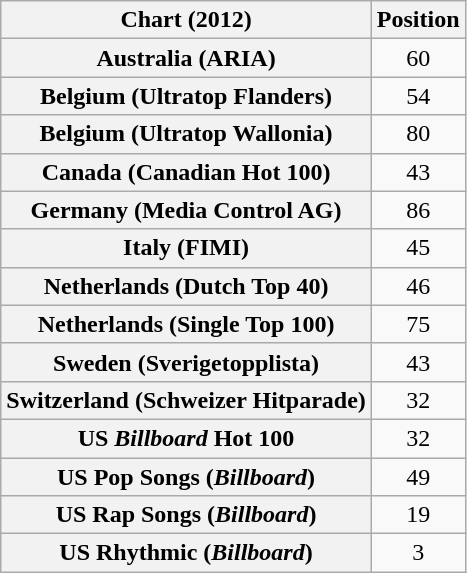<table class="wikitable sortable plainrowheaders" style="text-align:center">
<tr>
<th scope="col">Chart (2012)</th>
<th scope="col">Position</th>
</tr>
<tr>
<th scope="row">Australia (ARIA)</th>
<td>60</td>
</tr>
<tr>
<th scope="row">Belgium (Ultratop Flanders)</th>
<td>54</td>
</tr>
<tr>
<th scope="row">Belgium (Ultratop Wallonia)</th>
<td>80</td>
</tr>
<tr>
<th scope="row">Canada (Canadian Hot 100)</th>
<td>43</td>
</tr>
<tr>
<th scope="row">Germany (Media Control AG)</th>
<td>86</td>
</tr>
<tr>
<th scope="row">Italy (FIMI)</th>
<td>45</td>
</tr>
<tr>
<th scope="row">Netherlands (Dutch Top 40)</th>
<td>46</td>
</tr>
<tr>
<th scope="row">Netherlands (Single Top 100)</th>
<td>75</td>
</tr>
<tr>
<th scope="row">Sweden (Sverigetopplista)</th>
<td>43</td>
</tr>
<tr>
<th scope="row">Switzerland (Schweizer Hitparade)</th>
<td>32</td>
</tr>
<tr>
<th scope="row">US <em>Billboard</em> Hot 100</th>
<td>32</td>
</tr>
<tr>
<th scope="row">US Pop Songs (<em>Billboard</em>)</th>
<td>49</td>
</tr>
<tr>
<th scope="row">US Rap Songs (<em>Billboard</em>)</th>
<td>19</td>
</tr>
<tr>
<th scope="row">US Rhythmic (<em>Billboard</em>)</th>
<td>3</td>
</tr>
</table>
